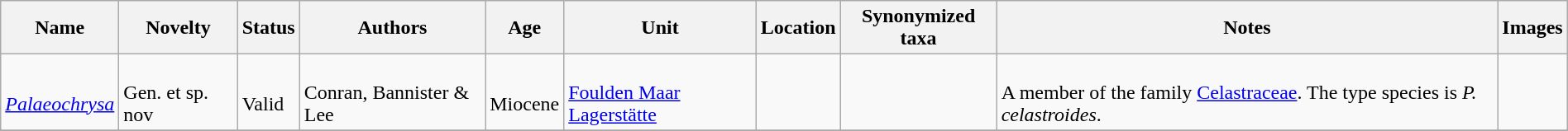<table class="wikitable sortable" align="center" width="100%">
<tr>
<th>Name</th>
<th>Novelty</th>
<th>Status</th>
<th>Authors</th>
<th>Age</th>
<th>Unit</th>
<th>Location</th>
<th>Synonymized taxa</th>
<th>Notes</th>
<th>Images</th>
</tr>
<tr>
<td><br><em><a href='#'>Palaeochrysa</a></em></td>
<td><br>Gen. et sp. nov</td>
<td><br>Valid</td>
<td><br>Conran, Bannister & Lee</td>
<td><br>Miocene</td>
<td><br><a href='#'>Foulden Maar</a> <a href='#'>Lagerstätte</a></td>
<td><br></td>
<td></td>
<td><br>A member of the family <a href='#'>Celastraceae</a>. The type species is <em>P. celastroides</em>.</td>
<td></td>
</tr>
<tr>
</tr>
</table>
